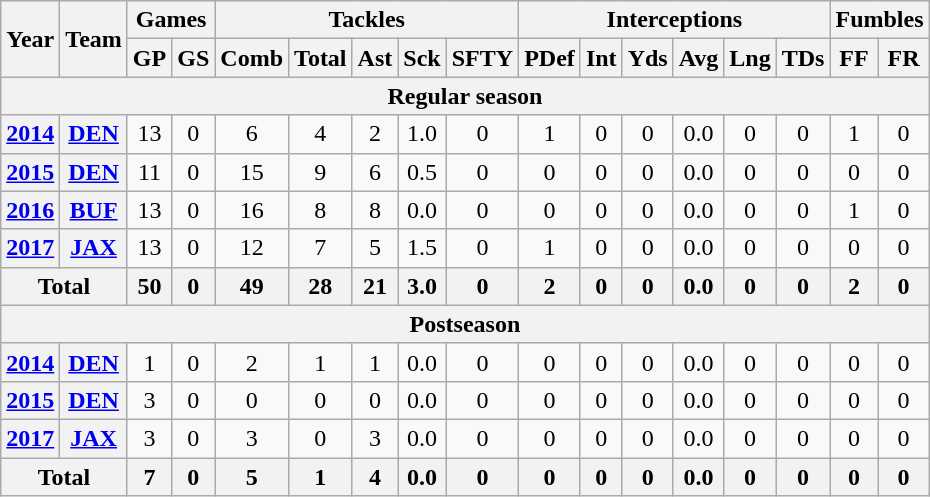<table class="wikitable" style="text-align: center;">
<tr>
<th rowspan=2>Year</th>
<th rowspan=2>Team</th>
<th colspan=2>Games</th>
<th colspan=5>Tackles</th>
<th colspan=6>Interceptions</th>
<th colspan=2>Fumbles</th>
</tr>
<tr>
<th>GP</th>
<th>GS</th>
<th>Comb</th>
<th>Total</th>
<th>Ast</th>
<th>Sck</th>
<th>SFTY</th>
<th>PDef</th>
<th>Int</th>
<th>Yds</th>
<th>Avg</th>
<th>Lng</th>
<th>TDs</th>
<th>FF</th>
<th>FR</th>
</tr>
<tr>
<th colspan=17><strong>Regular season</strong></th>
</tr>
<tr>
<th><a href='#'>2014</a></th>
<th><a href='#'>DEN</a></th>
<td>13</td>
<td>0</td>
<td>6</td>
<td>4</td>
<td>2</td>
<td>1.0</td>
<td>0</td>
<td>1</td>
<td>0</td>
<td>0</td>
<td>0.0</td>
<td>0</td>
<td>0</td>
<td>1</td>
<td>0</td>
</tr>
<tr>
<th><a href='#'>2015</a></th>
<th><a href='#'>DEN</a></th>
<td>11</td>
<td>0</td>
<td>15</td>
<td>9</td>
<td>6</td>
<td>0.5</td>
<td>0</td>
<td>0</td>
<td>0</td>
<td>0</td>
<td>0.0</td>
<td>0</td>
<td>0</td>
<td>0</td>
<td>0</td>
</tr>
<tr>
<th><a href='#'>2016</a></th>
<th><a href='#'>BUF</a></th>
<td>13</td>
<td>0</td>
<td>16</td>
<td>8</td>
<td>8</td>
<td>0.0</td>
<td>0</td>
<td>0</td>
<td>0</td>
<td>0</td>
<td>0.0</td>
<td>0</td>
<td>0</td>
<td>1</td>
<td>0</td>
</tr>
<tr>
<th><a href='#'>2017</a></th>
<th><a href='#'>JAX</a></th>
<td>13</td>
<td>0</td>
<td>12</td>
<td>7</td>
<td>5</td>
<td>1.5</td>
<td>0</td>
<td>1</td>
<td>0</td>
<td>0</td>
<td>0.0</td>
<td>0</td>
<td>0</td>
<td>0</td>
<td>0</td>
</tr>
<tr>
<th colspan=2>Total</th>
<th>50</th>
<th>0</th>
<th>49</th>
<th>28</th>
<th>21</th>
<th>3.0</th>
<th>0</th>
<th>2</th>
<th>0</th>
<th>0</th>
<th>0.0</th>
<th>0</th>
<th>0</th>
<th>2</th>
<th>0</th>
</tr>
<tr>
<th colspan=17><strong>Postseason</strong></th>
</tr>
<tr>
<th><a href='#'>2014</a></th>
<th><a href='#'>DEN</a></th>
<td>1</td>
<td>0</td>
<td>2</td>
<td>1</td>
<td>1</td>
<td>0.0</td>
<td>0</td>
<td>0</td>
<td>0</td>
<td>0</td>
<td>0.0</td>
<td>0</td>
<td>0</td>
<td>0</td>
<td>0</td>
</tr>
<tr>
<th><a href='#'>2015</a></th>
<th><a href='#'>DEN</a></th>
<td>3</td>
<td>0</td>
<td>0</td>
<td>0</td>
<td>0</td>
<td>0.0</td>
<td>0</td>
<td>0</td>
<td>0</td>
<td>0</td>
<td>0.0</td>
<td>0</td>
<td>0</td>
<td>0</td>
<td>0</td>
</tr>
<tr>
<th><a href='#'>2017</a></th>
<th><a href='#'>JAX</a></th>
<td>3</td>
<td>0</td>
<td>3</td>
<td>0</td>
<td>3</td>
<td>0.0</td>
<td>0</td>
<td>0</td>
<td>0</td>
<td>0</td>
<td>0.0</td>
<td>0</td>
<td>0</td>
<td>0</td>
<td>0</td>
</tr>
<tr>
<th colspan=2>Total</th>
<th>7</th>
<th>0</th>
<th>5</th>
<th>1</th>
<th>4</th>
<th>0.0</th>
<th>0</th>
<th>0</th>
<th>0</th>
<th>0</th>
<th>0.0</th>
<th>0</th>
<th>0</th>
<th>0</th>
<th>0</th>
</tr>
</table>
